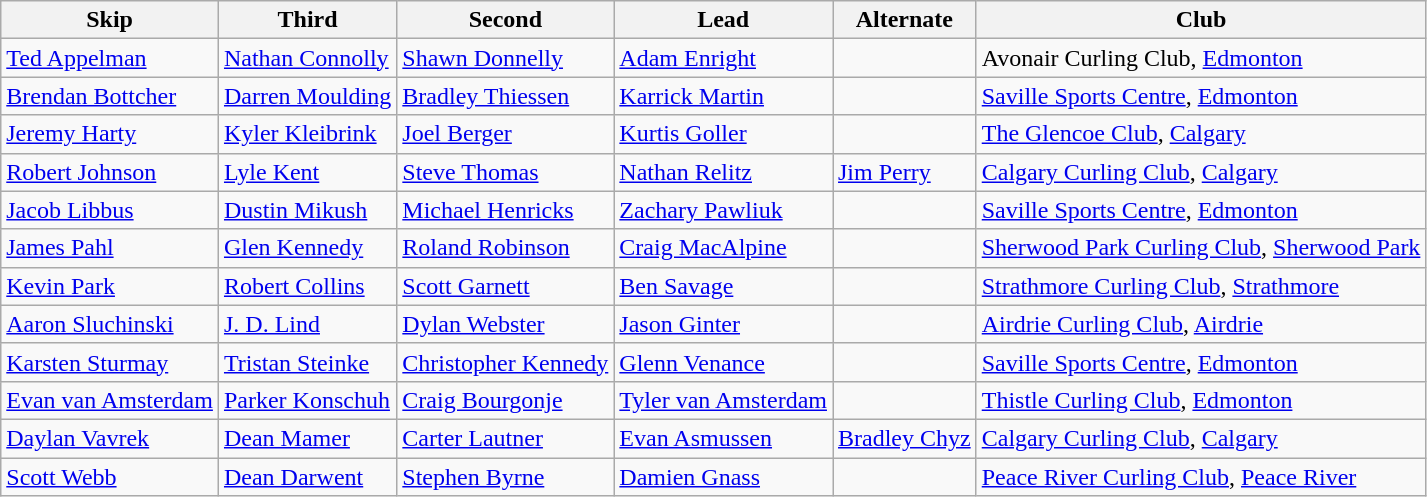<table class="wikitable" border="1">
<tr>
<th>Skip</th>
<th>Third</th>
<th>Second</th>
<th>Lead</th>
<th>Alternate</th>
<th>Club</th>
</tr>
<tr>
<td><a href='#'>Ted Appelman</a></td>
<td><a href='#'>Nathan Connolly</a></td>
<td><a href='#'>Shawn Donnelly</a></td>
<td><a href='#'>Adam Enright</a></td>
<td></td>
<td>Avonair Curling Club, <a href='#'>Edmonton</a></td>
</tr>
<tr>
<td><a href='#'>Brendan Bottcher</a></td>
<td><a href='#'>Darren Moulding</a></td>
<td><a href='#'>Bradley Thiessen</a></td>
<td><a href='#'>Karrick Martin</a></td>
<td></td>
<td><a href='#'>Saville Sports Centre</a>, <a href='#'>Edmonton</a></td>
</tr>
<tr>
<td><a href='#'>Jeremy Harty</a></td>
<td><a href='#'>Kyler Kleibrink</a></td>
<td><a href='#'>Joel Berger</a></td>
<td><a href='#'>Kurtis Goller</a></td>
<td></td>
<td><a href='#'>The Glencoe Club</a>, <a href='#'>Calgary</a></td>
</tr>
<tr>
<td><a href='#'>Robert Johnson</a></td>
<td><a href='#'>Lyle Kent</a></td>
<td><a href='#'>Steve Thomas</a></td>
<td><a href='#'>Nathan Relitz</a></td>
<td><a href='#'>Jim Perry</a></td>
<td><a href='#'>Calgary Curling Club</a>, <a href='#'>Calgary</a></td>
</tr>
<tr>
<td><a href='#'>Jacob Libbus</a></td>
<td><a href='#'>Dustin Mikush</a></td>
<td><a href='#'>Michael Henricks</a></td>
<td><a href='#'>Zachary Pawliuk</a></td>
<td></td>
<td><a href='#'>Saville Sports Centre</a>, <a href='#'>Edmonton</a></td>
</tr>
<tr>
<td><a href='#'>James Pahl</a></td>
<td><a href='#'>Glen Kennedy</a></td>
<td><a href='#'>Roland Robinson</a></td>
<td><a href='#'>Craig MacAlpine</a></td>
<td></td>
<td><a href='#'>Sherwood Park Curling Club</a>, <a href='#'>Sherwood Park</a></td>
</tr>
<tr>
<td><a href='#'>Kevin Park</a></td>
<td><a href='#'>Robert Collins</a></td>
<td><a href='#'>Scott Garnett</a></td>
<td><a href='#'>Ben Savage</a></td>
<td></td>
<td><a href='#'>Strathmore Curling Club</a>, <a href='#'>Strathmore</a></td>
</tr>
<tr>
<td><a href='#'>Aaron Sluchinski</a></td>
<td><a href='#'>J. D. Lind</a></td>
<td><a href='#'>Dylan Webster</a></td>
<td><a href='#'>Jason Ginter</a></td>
<td></td>
<td><a href='#'>Airdrie Curling Club</a>, <a href='#'>Airdrie</a></td>
</tr>
<tr>
<td><a href='#'>Karsten Sturmay</a></td>
<td><a href='#'>Tristan Steinke</a></td>
<td><a href='#'>Christopher Kennedy</a></td>
<td><a href='#'>Glenn Venance</a></td>
<td></td>
<td><a href='#'>Saville Sports Centre</a>, <a href='#'>Edmonton</a></td>
</tr>
<tr>
<td><a href='#'>Evan van Amsterdam</a></td>
<td><a href='#'>Parker Konschuh</a></td>
<td><a href='#'>Craig Bourgonje</a></td>
<td><a href='#'>Tyler van Amsterdam</a></td>
<td></td>
<td><a href='#'>Thistle Curling Club</a>, <a href='#'>Edmonton</a></td>
</tr>
<tr>
<td><a href='#'>Daylan Vavrek</a></td>
<td><a href='#'>Dean Mamer</a></td>
<td><a href='#'>Carter Lautner</a></td>
<td><a href='#'>Evan Asmussen</a></td>
<td><a href='#'>Bradley Chyz</a></td>
<td><a href='#'>Calgary Curling Club</a>, <a href='#'>Calgary</a></td>
</tr>
<tr>
<td><a href='#'>Scott Webb</a></td>
<td><a href='#'>Dean Darwent</a></td>
<td><a href='#'>Stephen Byrne</a></td>
<td><a href='#'>Damien Gnass</a></td>
<td></td>
<td><a href='#'>Peace River Curling Club</a>, <a href='#'>Peace River</a></td>
</tr>
</table>
